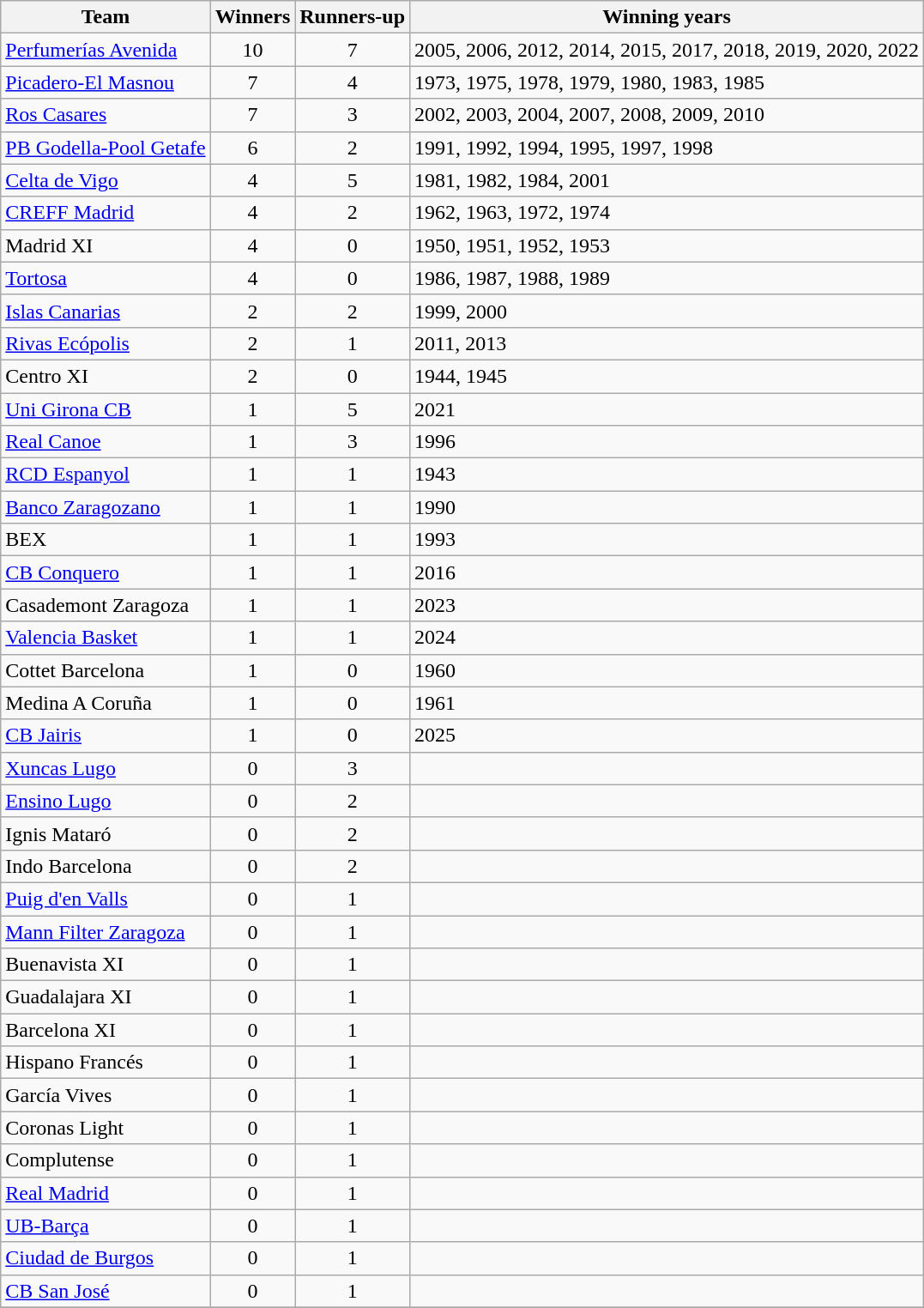<table class="wikitable">
<tr>
<th>Team</th>
<th>Winners</th>
<th>Runners-up</th>
<th>Winning years</th>
</tr>
<tr>
<td><a href='#'>Perfumerías Avenida</a></td>
<td align=center>10</td>
<td align=center>7</td>
<td>2005, 2006, 2012, 2014, 2015, 2017, 2018, 2019, 2020, 2022</td>
</tr>
<tr>
<td><a href='#'>Picadero-El Masnou</a></td>
<td align=center>7</td>
<td align=center>4</td>
<td>1973, 1975, 1978, 1979, 1980, 1983, 1985</td>
</tr>
<tr>
<td><a href='#'>Ros Casares</a></td>
<td align=center>7</td>
<td align=center>3</td>
<td>2002, 2003, 2004, 2007, 2008, 2009, 2010</td>
</tr>
<tr>
<td><a href='#'>PB Godella-Pool Getafe</a></td>
<td align=center>6</td>
<td align=center>2</td>
<td>1991, 1992, 1994, 1995, 1997, 1998</td>
</tr>
<tr>
<td><a href='#'>Celta de Vigo</a></td>
<td align=center>4</td>
<td align=center>5</td>
<td>1981, 1982, 1984, 2001</td>
</tr>
<tr>
<td><a href='#'>CREFF Madrid</a></td>
<td align=center>4</td>
<td align=center>2</td>
<td>1962, 1963, 1972, 1974</td>
</tr>
<tr>
<td>Madrid XI</td>
<td align=center>4</td>
<td align=center>0</td>
<td>1950, 1951, 1952, 1953</td>
</tr>
<tr>
<td><a href='#'>Tortosa</a></td>
<td align=center>4</td>
<td align=center>0</td>
<td>1986, 1987, 1988, 1989</td>
</tr>
<tr>
<td><a href='#'>Islas Canarias</a></td>
<td align=center>2</td>
<td align=center>2</td>
<td>1999, 2000</td>
</tr>
<tr>
<td><a href='#'>Rivas Ecópolis</a></td>
<td align=center>2</td>
<td align=center>1</td>
<td>2011, 2013</td>
</tr>
<tr>
<td>Centro XI</td>
<td align=center>2</td>
<td align=center>0</td>
<td>1944, 1945</td>
</tr>
<tr>
<td><a href='#'>Uni Girona CB</a></td>
<td align=center>1</td>
<td align=center>5</td>
<td>2021</td>
</tr>
<tr>
<td><a href='#'>Real Canoe</a></td>
<td align=center>1</td>
<td align=center>3</td>
<td>1996</td>
</tr>
<tr>
<td><a href='#'>RCD Espanyol</a></td>
<td align=center>1</td>
<td align=center>1</td>
<td>1943</td>
</tr>
<tr>
<td><a href='#'>Banco Zaragozano</a></td>
<td align=center>1</td>
<td align=center>1</td>
<td>1990</td>
</tr>
<tr>
<td>BEX</td>
<td align=center>1</td>
<td align=center>1</td>
<td>1993</td>
</tr>
<tr>
<td><a href='#'>CB Conquero</a></td>
<td align=center>1</td>
<td align=center>1</td>
<td>2016</td>
</tr>
<tr>
<td>Casademont Zaragoza</td>
<td align=center>1</td>
<td align=center>1</td>
<td>2023</td>
</tr>
<tr>
<td><a href='#'>Valencia Basket</a></td>
<td align=center>1</td>
<td align=center>1</td>
<td>2024</td>
</tr>
<tr>
<td>Cottet Barcelona</td>
<td align=center>1</td>
<td align=center>0</td>
<td>1960</td>
</tr>
<tr>
<td>Medina A Coruña</td>
<td align=center>1</td>
<td align=center>0</td>
<td>1961</td>
</tr>
<tr>
<td><a href='#'>CB Jairis</a></td>
<td align=center>1</td>
<td align=center>0</td>
<td>2025</td>
</tr>
<tr>
<td><a href='#'>Xuncas Lugo</a></td>
<td align=center>0</td>
<td align=center>3</td>
<td></td>
</tr>
<tr>
<td><a href='#'>Ensino Lugo</a></td>
<td align=center>0</td>
<td align=center>2</td>
<td></td>
</tr>
<tr>
<td>Ignis Mataró</td>
<td align=center>0</td>
<td align=center>2</td>
<td></td>
</tr>
<tr>
<td>Indo Barcelona</td>
<td align=center>0</td>
<td align=center>2</td>
<td></td>
</tr>
<tr>
<td><a href='#'>Puig d'en Valls</a></td>
<td align=center>0</td>
<td align=center>1</td>
<td></td>
</tr>
<tr>
<td><a href='#'>Mann Filter Zaragoza</a></td>
<td align=center>0</td>
<td align=center>1</td>
<td></td>
</tr>
<tr>
<td>Buenavista XI</td>
<td align=center>0</td>
<td align=center>1</td>
<td></td>
</tr>
<tr>
<td>Guadalajara XI</td>
<td align=center>0</td>
<td align=center>1</td>
<td></td>
</tr>
<tr>
<td>Barcelona XI</td>
<td align=center>0</td>
<td align=center>1</td>
</tr>
<tr>
<td>Hispano Francés</td>
<td align=center>0</td>
<td align=center>1</td>
<td></td>
</tr>
<tr>
<td>García Vives</td>
<td align=center>0</td>
<td align=center>1</td>
<td></td>
</tr>
<tr>
<td>Coronas Light</td>
<td align=center>0</td>
<td align=center>1</td>
<td></td>
</tr>
<tr>
<td>Complutense</td>
<td align=center>0</td>
<td align=center>1</td>
<td></td>
</tr>
<tr>
<td><a href='#'>Real Madrid</a></td>
<td align=center>0</td>
<td align=center>1</td>
<td></td>
</tr>
<tr>
<td><a href='#'>UB-Barça</a></td>
<td align=center>0</td>
<td align=center>1</td>
<td></td>
</tr>
<tr>
<td><a href='#'>Ciudad de Burgos</a></td>
<td align=center>0</td>
<td align=center>1</td>
<td></td>
</tr>
<tr>
<td><a href='#'>CB San José</a></td>
<td align=center>0</td>
<td align=center>1</td>
<td></td>
</tr>
<tr>
</tr>
</table>
